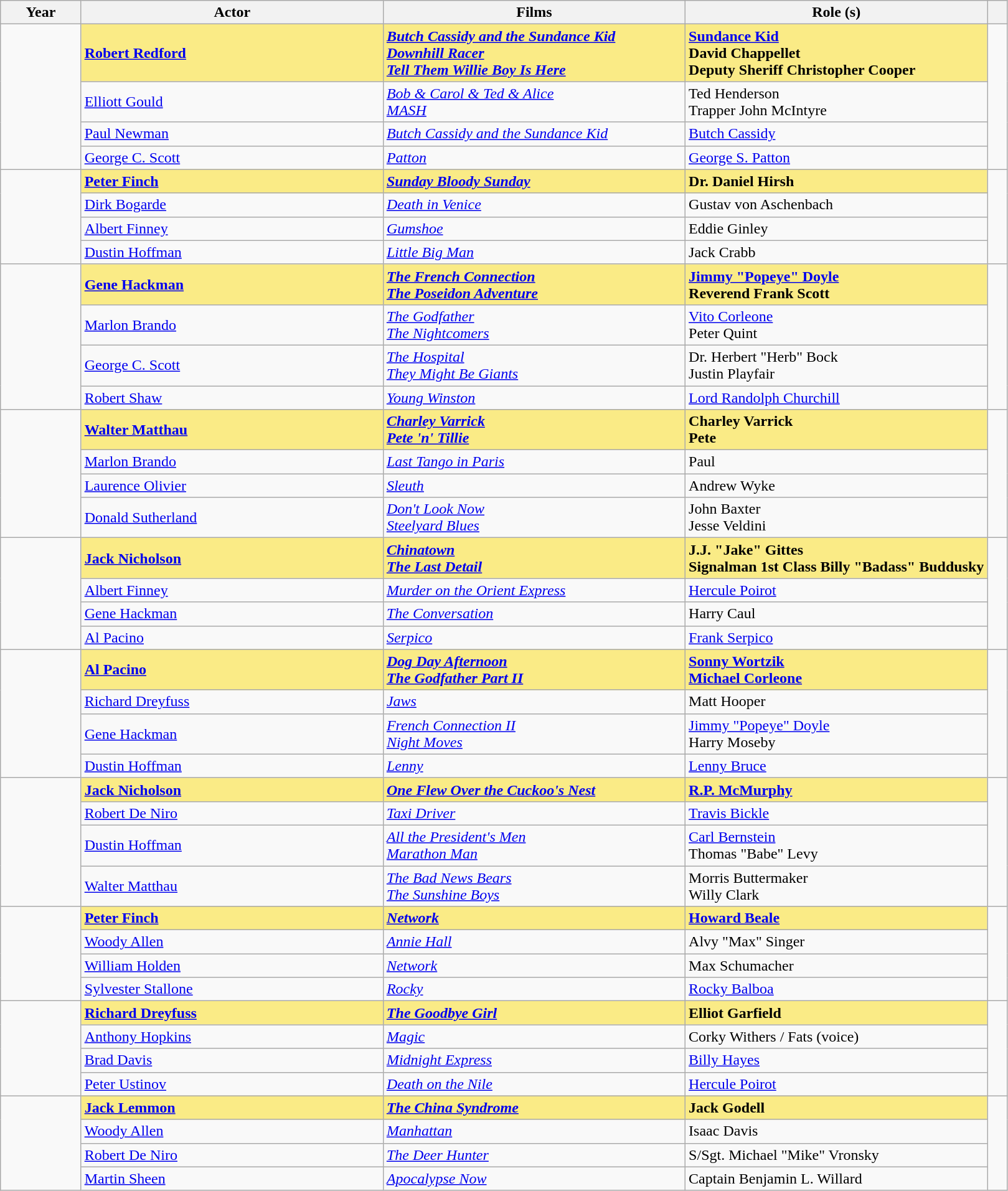<table class="wikitable sortable">
<tr>
<th scope="col" style="width:8%;">Year</th>
<th scope="col" style="width:30%;">Actor</th>
<th scope="col" style="width:30%;">Films</th>
<th scope="col" style="width:30%;">Role (s)</th>
<th scope="col" style="width:2%;" class="unsortable"></th>
</tr>
<tr>
<td rowspan="4"></td>
<td style="background:#FAEB86"><strong><a href='#'>Robert Redford</a> </strong></td>
<td style="background:#FAEB86"><strong><em><a href='#'>Butch Cassidy and the Sundance Kid</a></em></strong> <br> <strong><em><a href='#'>Downhill Racer</a></em></strong> <br> <strong><em><a href='#'>Tell Them Willie Boy Is Here</a></em></strong></td>
<td style="background:#FAEB86"><strong><a href='#'>Sundance Kid</a></strong> <br> <strong>David Chappellet</strong> <br> <strong>Deputy Sheriff Christopher Cooper</strong></td>
<td rowspan=4></td>
</tr>
<tr>
<td><a href='#'>Elliott Gould</a> </td>
<td><em><a href='#'>Bob & Carol & Ted & Alice</a></em> <br> <em><a href='#'>MASH</a></em></td>
<td>Ted Henderson <br> Trapper John McIntyre</td>
</tr>
<tr>
<td><a href='#'>Paul Newman</a></td>
<td><em><a href='#'>Butch Cassidy and the Sundance Kid</a></em></td>
<td><a href='#'>Butch Cassidy</a></td>
</tr>
<tr>
<td><a href='#'>George C. Scott</a></td>
<td><em><a href='#'>Patton</a></em></td>
<td><a href='#'>George S. Patton</a></td>
</tr>
<tr>
<td rowspan="4"></td>
<td style="background:#FAEB86"><strong><a href='#'>Peter Finch</a></strong></td>
<td style="background:#FAEB86"><strong><em><a href='#'>Sunday Bloody Sunday</a></em></strong></td>
<td style="background:#FAEB86"><strong>Dr. Daniel Hirsh </strong></td>
<td rowspan=4></td>
</tr>
<tr>
<td><a href='#'>Dirk Bogarde</a></td>
<td><em><a href='#'>Death in Venice</a></em></td>
<td>Gustav von Aschenbach</td>
</tr>
<tr>
<td><a href='#'>Albert Finney</a></td>
<td><em><a href='#'>Gumshoe</a></em></td>
<td>Eddie Ginley</td>
</tr>
<tr>
<td><a href='#'>Dustin Hoffman</a></td>
<td><em><a href='#'>Little Big Man</a></em></td>
<td>Jack Crabb</td>
</tr>
<tr>
<td rowspan="4"></td>
<td style="background:#FAEB86"><strong><a href='#'>Gene Hackman</a> </strong></td>
<td style="background:#FAEB86"><strong><em><a href='#'>The French Connection</a></em></strong> <br> <strong><em><a href='#'>The Poseidon Adventure</a></em></strong></td>
<td style="background:#FAEB86"><strong><a href='#'>Jimmy "Popeye" Doyle</a></strong> <br> <strong>Reverend Frank Scott</strong></td>
<td rowspan=4></td>
</tr>
<tr>
<td><a href='#'>Marlon Brando</a> </td>
<td><em><a href='#'>The Godfather</a></em> <br> <em><a href='#'>The Nightcomers</a></em></td>
<td><a href='#'>Vito Corleone</a> <br> Peter Quint</td>
</tr>
<tr>
<td><a href='#'>George C. Scott</a> </td>
<td><em><a href='#'>The Hospital</a></em> <br> <em><a href='#'>They Might Be Giants</a></em></td>
<td>Dr. Herbert "Herb" Bock <br> Justin Playfair</td>
</tr>
<tr>
<td><a href='#'>Robert Shaw</a></td>
<td><em><a href='#'>Young Winston</a></em></td>
<td><a href='#'>Lord Randolph Churchill</a></td>
</tr>
<tr>
<td rowspan="4"></td>
<td style="background:#FAEB86"><strong><a href='#'>Walter Matthau</a> </strong></td>
<td style="background:#FAEB86"><strong><em><a href='#'>Charley Varrick</a></em></strong> <br> <strong><em><a href='#'>Pete 'n' Tillie</a></em></strong></td>
<td style="background:#FAEB86"><strong>Charley Varrick</strong> <br> <strong>Pete</strong></td>
<td rowspan=4></td>
</tr>
<tr>
<td><a href='#'>Marlon Brando</a></td>
<td><em><a href='#'>Last Tango in Paris</a></em></td>
<td>Paul</td>
</tr>
<tr>
<td><a href='#'>Laurence Olivier</a></td>
<td><em><a href='#'>Sleuth</a></em></td>
<td>Andrew Wyke</td>
</tr>
<tr>
<td><a href='#'>Donald Sutherland</a> </td>
<td><em><a href='#'>Don't Look Now</a></em> <br> <em><a href='#'>Steelyard Blues</a></em></td>
<td>John Baxter <br> Jesse Veldini</td>
</tr>
<tr>
<td rowspan="4"></td>
<td style="background:#FAEB86"><strong><a href='#'>Jack Nicholson</a> </strong></td>
<td style="background:#FAEB86"><strong><em><a href='#'>Chinatown</a></em></strong> <br> <strong><em><a href='#'>The Last Detail</a></em></strong></td>
<td style="background:#FAEB86"><strong>J.J. "Jake" Gittes</strong> <br> <strong>Signalman 1st Class Billy "Badass" Buddusky</strong></td>
<td rowspan=4></td>
</tr>
<tr>
<td><a href='#'>Albert Finney</a></td>
<td><em><a href='#'>Murder on the Orient Express</a></em></td>
<td><a href='#'>Hercule Poirot</a></td>
</tr>
<tr>
<td><a href='#'>Gene Hackman</a></td>
<td><em><a href='#'>The Conversation</a></em></td>
<td>Harry Caul</td>
</tr>
<tr>
<td><a href='#'>Al Pacino</a></td>
<td><em><a href='#'>Serpico</a></em></td>
<td><a href='#'>Frank Serpico</a></td>
</tr>
<tr>
<td rowspan="4"></td>
<td style="background:#FAEB86"><strong><a href='#'>Al Pacino</a> </strong></td>
<td style="background:#FAEB86"><strong><em><a href='#'>Dog Day Afternoon</a></em></strong> <br> <strong><em><a href='#'>The Godfather Part II</a></em></strong></td>
<td style="background:#FAEB86"><strong><a href='#'>Sonny Wortzik</a></strong> <br> <strong><a href='#'>Michael Corleone</a></strong></td>
<td rowspan=4></td>
</tr>
<tr>
<td><a href='#'>Richard Dreyfuss</a></td>
<td><em><a href='#'>Jaws</a></em></td>
<td>Matt Hooper</td>
</tr>
<tr>
<td><a href='#'>Gene Hackman</a> </td>
<td><em><a href='#'>French Connection II</a></em> <br> <em><a href='#'>Night Moves</a></em></td>
<td><a href='#'>Jimmy "Popeye" Doyle</a> <br> Harry Moseby</td>
</tr>
<tr>
<td><a href='#'>Dustin Hoffman</a></td>
<td><em><a href='#'>Lenny</a></em></td>
<td><a href='#'>Lenny Bruce</a></td>
</tr>
<tr>
<td rowspan="4"></td>
<td style="background:#FAEB86"><strong><a href='#'>Jack Nicholson</a></strong></td>
<td style="background:#FAEB86"><strong><em><a href='#'>One Flew Over the Cuckoo's Nest</a></em></strong></td>
<td style="background:#FAEB86"><strong><a href='#'>R.P. McMurphy</a></strong></td>
<td rowspan=4></td>
</tr>
<tr>
<td><a href='#'>Robert De Niro</a></td>
<td><em><a href='#'>Taxi Driver</a></em></td>
<td><a href='#'>Travis Bickle</a></td>
</tr>
<tr>
<td><a href='#'>Dustin Hoffman</a> </td>
<td><em><a href='#'>All the President's Men</a></em> <br> <em><a href='#'>Marathon Man</a></em></td>
<td><a href='#'>Carl Bernstein</a> <br> Thomas "Babe" Levy</td>
</tr>
<tr>
<td><a href='#'>Walter Matthau</a> </td>
<td><em><a href='#'>The Bad News Bears</a></em> <br> <em><a href='#'>The Sunshine Boys</a></em></td>
<td>Morris Buttermaker <br> Willy Clark</td>
</tr>
<tr>
<td rowspan="4"></td>
<td style="background:#FAEB86"><strong><a href='#'>Peter Finch</a></strong> </td>
<td style="background:#FAEB86"><strong><em><a href='#'>Network</a></em></strong></td>
<td style="background:#FAEB86"><strong><a href='#'>Howard Beale</a></strong></td>
<td rowspan=4></td>
</tr>
<tr>
<td><a href='#'>Woody Allen</a></td>
<td><em><a href='#'>Annie Hall</a></em></td>
<td>Alvy "Max" Singer</td>
</tr>
<tr>
<td><a href='#'>William Holden</a></td>
<td><em><a href='#'>Network</a></em></td>
<td>Max Schumacher</td>
</tr>
<tr>
<td><a href='#'>Sylvester Stallone</a></td>
<td><em><a href='#'>Rocky</a></em></td>
<td><a href='#'>Rocky Balboa</a></td>
</tr>
<tr>
<td rowspan="4"></td>
<td style="background:#FAEB86"><strong><a href='#'>Richard Dreyfuss</a></strong></td>
<td style="background:#FAEB86"><strong><em><a href='#'>The Goodbye Girl</a></em></strong></td>
<td style="background:#FAEB86"><strong>Elliot Garfield</strong></td>
<td rowspan=4></td>
</tr>
<tr>
<td><a href='#'>Anthony Hopkins</a></td>
<td><em><a href='#'>Magic</a></em></td>
<td>Corky Withers / Fats (voice)</td>
</tr>
<tr>
<td><a href='#'>Brad Davis</a></td>
<td><em><a href='#'>Midnight Express</a></em></td>
<td><a href='#'>Billy Hayes</a></td>
</tr>
<tr>
<td><a href='#'>Peter Ustinov</a></td>
<td><em><a href='#'>Death on the Nile</a></em></td>
<td><a href='#'>Hercule Poirot</a></td>
</tr>
<tr>
<td rowspan="4"></td>
<td style="background:#FAEB86"><strong><a href='#'>Jack Lemmon</a></strong></td>
<td style="background:#FAEB86"><strong><em><a href='#'>The China Syndrome</a></em></strong></td>
<td style="background:#FAEB86"><strong>Jack Godell</strong></td>
<td rowspan=4></td>
</tr>
<tr>
<td><a href='#'>Woody Allen</a></td>
<td><em><a href='#'>Manhattan</a></em></td>
<td>Isaac Davis</td>
</tr>
<tr>
<td><a href='#'>Robert De Niro</a></td>
<td><em><a href='#'>The Deer Hunter</a></em></td>
<td>S/Sgt. Michael "Mike" Vronsky</td>
</tr>
<tr>
<td><a href='#'>Martin Sheen</a></td>
<td><em><a href='#'>Apocalypse Now</a></em></td>
<td>Captain Benjamin L. Willard</td>
</tr>
</table>
